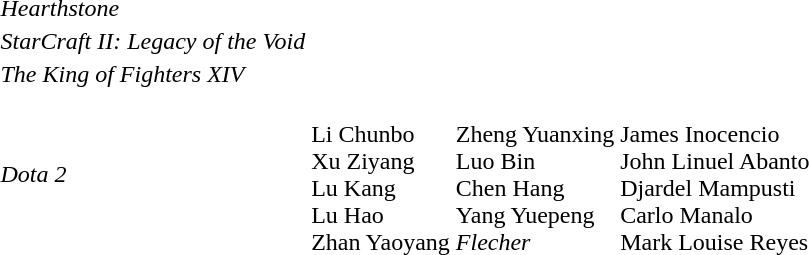<table>
<tr>
<td><em>Hearthstone</em></td>
<td></td>
<td></td>
<td></td>
</tr>
<tr>
<td><em>StarCraft II: Legacy of the Void</em></td>
<td></td>
<td></td>
<td></td>
</tr>
<tr>
<td><em>The King of Fighters XIV</em></td>
<td></td>
<td></td>
<td></td>
</tr>
<tr>
<td><em>Dota 2</em></td>
<td><br>Li Chunbo<br>Xu Ziyang<br>Lu Kang<br>Lu Hao<br>Zhan Yaoyang</td>
<td><br>Zheng Yuanxing<br>Luo Bin<br>Chen Hang<br>Yang Yuepeng<br><em>Flecher</em></td>
<td><br>James Inocencio<br>John Linuel Abanto<br>Djardel Mampusti<br>Carlo Manalo<br>Mark Louise Reyes</td>
</tr>
</table>
